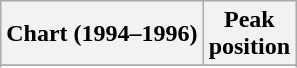<table class="wikitable sortable plainrowheaders" style="text-align:center">
<tr>
<th scope="col">Chart (1994–1996)</th>
<th scope="col">Peak<br>position</th>
</tr>
<tr>
</tr>
<tr>
</tr>
<tr>
</tr>
<tr>
</tr>
<tr>
</tr>
<tr>
</tr>
<tr>
</tr>
<tr>
</tr>
<tr>
</tr>
</table>
